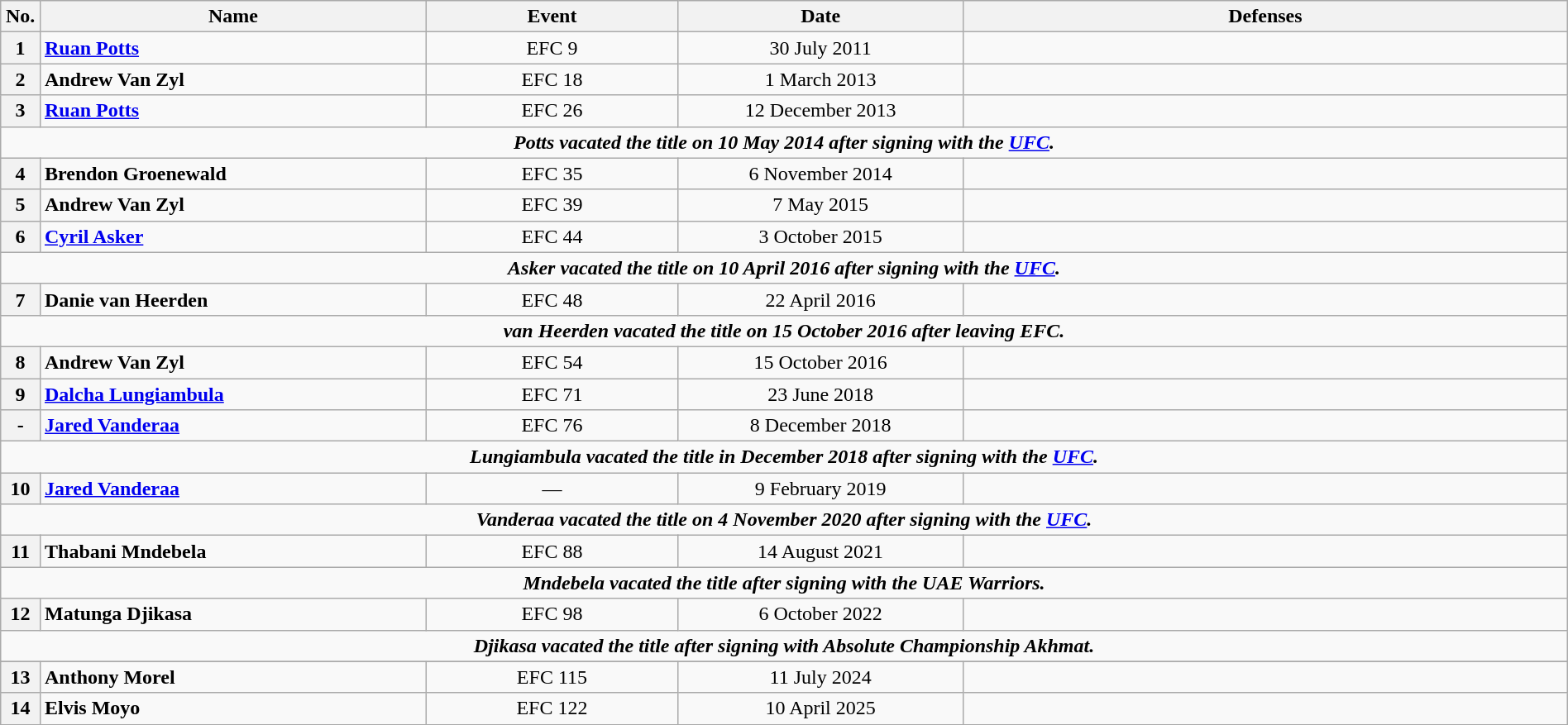<table class="wikitable" width=100%>
<tr>
<th width=1%>No.</th>
<th width=23%>Name</th>
<th width=15%>Event</th>
<th width=17%>Date</th>
<th width=36%>Defenses</th>
</tr>
<tr>
<th>1</th>
<td align=left> <strong><a href='#'>Ruan Potts</a></strong><br></td>
<td align=center>EFC 9<br></td>
<td align=center>30 July 2011</td>
<td><br></td>
</tr>
<tr>
<th>2</th>
<td align=left> <strong>Andrew Van Zyl</strong></td>
<td align=center>EFC 18<br></td>
<td align=center>1 March 2013</td>
<td></td>
</tr>
<tr>
<th>3</th>
<td align=left> <strong><a href='#'>Ruan Potts</a></strong> </td>
<td align=center>EFC 26<br></td>
<td align=center>12 December 2013</td>
<td></td>
</tr>
<tr>
<td align="center" colspan="6"><strong><em>Potts vacated the title on 10 May 2014 after signing with the <a href='#'>UFC</a>.</em></strong></td>
</tr>
<tr>
<th>4</th>
<td align=left> <strong>Brendon Groenewald</strong> <br></td>
<td align=center>EFC 35<br></td>
<td align=center>6 November 2014</td>
<td></td>
</tr>
<tr>
<th>5</th>
<td align=left> <strong>Andrew Van Zyl</strong> </td>
<td align=center>EFC 39<br></td>
<td align=center>7 May 2015</td>
<td></td>
</tr>
<tr>
<th>6</th>
<td align=left> <strong><a href='#'>Cyril Asker</a></strong></td>
<td align=center>EFC 44<br></td>
<td align=center>3 October 2015</td>
<td></td>
</tr>
<tr>
<td align="center" colspan="6"><strong><em>Asker vacated the title on 10 April 2016 after signing with the <a href='#'>UFC</a>.</em></strong></td>
</tr>
<tr>
<th>7</th>
<td align=left> <strong>Danie van Heerden</strong> <br></td>
<td align=center>EFC 48<br></td>
<td align="center">22 April 2016</td>
<td></td>
</tr>
<tr>
<td align="center" colspan="6"><strong><em>van Heerden vacated the title on 15 October 2016 after leaving EFC.</em></strong></td>
</tr>
<tr>
<th>8</th>
<td align=left> <strong>Andrew Van Zyl</strong>  <br></td>
<td align=center>EFC 54<br></td>
<td align=center>15 October 2016</td>
<td><br></td>
</tr>
<tr>
<th>9</th>
<td align=left> <strong><a href='#'>Dalcha Lungiambula</a></strong></td>
<td align=center>EFC 71<br></td>
<td align=center>23 June 2018</td>
<td></td>
</tr>
<tr>
<th>-</th>
<td align=left> <strong><a href='#'>Jared Vanderaa</a></strong><br></td>
<td align=center>EFC 76<br></td>
<td align=center>8 December 2018</td>
<td></td>
</tr>
<tr>
<td align="center" colspan="6"><strong><em>Lungiambula vacated the title in December 2018 after signing with the <a href='#'>UFC</a>.</em></strong></td>
</tr>
<tr>
<th>10</th>
<td align=left> <strong><a href='#'>Jared Vanderaa</a></strong><br></td>
<td align=center>—</td>
<td align=center>9 February 2019</td>
<td></td>
</tr>
<tr>
<td align="center" colspan="6"><strong><em>Vanderaa vacated the title on 4 November 2020 after signing with the <a href='#'>UFC</a>.</em></strong></td>
</tr>
<tr>
<th>11</th>
<td align=left> <strong>Thabani Mndebela</strong> <br></td>
<td align=center>EFC 88 <br></td>
<td align=center>14 August 2021</td>
<td></td>
</tr>
<tr>
<td align="center" colspan="6"><strong><em>Mndebela vacated the title after signing with the UAE Warriors.</em></strong></td>
</tr>
<tr>
<th>12</th>
<td align=left> <strong>Matunga Djikasa</strong> <br></td>
<td align=center>EFC 98 <br></td>
<td align=center>6 October 2022</td>
<td></td>
</tr>
<tr>
<td align="center" colspan="6"><strong><em>Djikasa vacated the title after signing with Absolute Championship Akhmat.</em></strong></td>
</tr>
<tr>
</tr>
<tr>
<th>13</th>
<td align=left> <strong>Anthony Morel</strong> <br></td>
<td align=center>EFC 115 <br></td>
<td align=center>11 July 2024</td>
<td></td>
</tr>
<tr>
<th>14</th>
<td align=left> <strong>Elvis Moyo</strong></td>
<td align=center>EFC 122 <br></td>
<td align=center>10 April 2025</td>
<td></td>
</tr>
<tr>
</tr>
</table>
